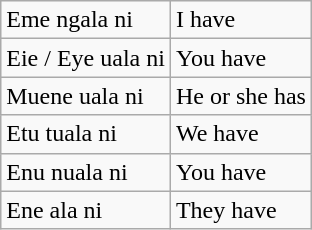<table class="wikitable sortable mw-collapsible">
<tr>
<td>Eme ngala ni</td>
<td>I have</td>
</tr>
<tr>
<td>Eie / Eye uala ni</td>
<td>You have</td>
</tr>
<tr>
<td>Muene uala ni</td>
<td>He or she has</td>
</tr>
<tr>
<td>Etu tuala ni</td>
<td>We have</td>
</tr>
<tr>
<td>Enu nuala ni</td>
<td>You have</td>
</tr>
<tr>
<td>Ene ala ni</td>
<td>They have</td>
</tr>
</table>
